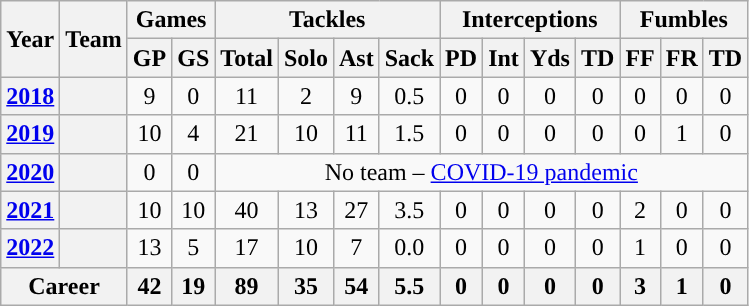<table class="wikitable" style="text-align:center;">
<tr>
<th rowspan="2">Year</th>
<th rowspan="2">Team</th>
<th colspan="2">Games</th>
<th colspan="4">Tackles</th>
<th colspan="4">Interceptions</th>
<th colspan="3">Fumbles</th>
</tr>
<tr>
<th>GP</th>
<th>GS</th>
<th>Total</th>
<th>Solo</th>
<th>Ast</th>
<th>Sack</th>
<th>PD</th>
<th>Int</th>
<th>Yds</th>
<th>TD</th>
<th>FF</th>
<th>FR</th>
<th>TD</th>
</tr>
<tr>
<th><a href='#'>2018</a></th>
<th><a href='#'></a></th>
<td>9</td>
<td>0</td>
<td>11</td>
<td>2</td>
<td>9</td>
<td>0.5</td>
<td>0</td>
<td>0</td>
<td>0</td>
<td>0</td>
<td>0</td>
<td>0</td>
<td>0</td>
</tr>
<tr>
<th><a href='#'>2019</a></th>
<th><a href='#'></a></th>
<td>10</td>
<td>4</td>
<td>21</td>
<td>10</td>
<td>11</td>
<td>1.5</td>
<td>0</td>
<td>0</td>
<td>0</td>
<td>0</td>
<td>0</td>
<td>1</td>
<td>0</td>
</tr>
<tr>
<th><a href='#'>2020</a></th>
<th><a href='#'></a></th>
<td>0</td>
<td>0</td>
<td colspan="11">No team – <a href='#'>COVID-19 pandemic</a></td>
</tr>
<tr>
<th><a href='#'>2021</a></th>
<th><a href='#'></a></th>
<td>10</td>
<td>10</td>
<td>40</td>
<td>13</td>
<td>27</td>
<td>3.5</td>
<td>0</td>
<td>0</td>
<td>0</td>
<td>0</td>
<td>2</td>
<td>0</td>
<td>0</td>
</tr>
<tr>
<th><a href='#'>2022</a></th>
<th><a href='#'></a></th>
<td>13</td>
<td>5</td>
<td>17</td>
<td>10</td>
<td>7</td>
<td>0.0</td>
<td>0</td>
<td>0</td>
<td>0</td>
<td>0</td>
<td>1</td>
<td>0</td>
<td>0</td>
</tr>
<tr>
<th align=center colspan="2">Career</th>
<th>42</th>
<th>19</th>
<th>89</th>
<th>35</th>
<th>54</th>
<th>5.5</th>
<th>0</th>
<th>0</th>
<th>0</th>
<th>0</th>
<th>3</th>
<th>1</th>
<th>0</th>
</tr>
</table>
